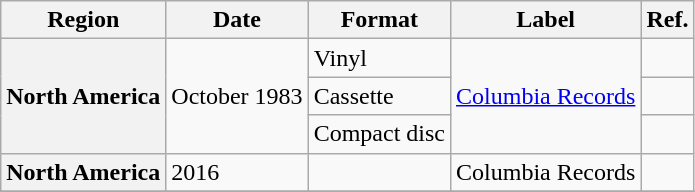<table class="wikitable plainrowheaders">
<tr>
<th scope="col">Region</th>
<th scope="col">Date</th>
<th scope="col">Format</th>
<th scope="col">Label</th>
<th scope="col">Ref.</th>
</tr>
<tr>
<th scope="row" rowspan="3">North America</th>
<td rowspan="3">October 1983</td>
<td>Vinyl</td>
<td rowspan="3"><a href='#'>Columbia Records</a></td>
<td></td>
</tr>
<tr>
<td>Cassette</td>
<td></td>
</tr>
<tr>
<td>Compact disc</td>
<td></td>
</tr>
<tr>
<th scope="row">North America</th>
<td>2016</td>
<td></td>
<td>Columbia Records</td>
<td></td>
</tr>
<tr>
</tr>
</table>
